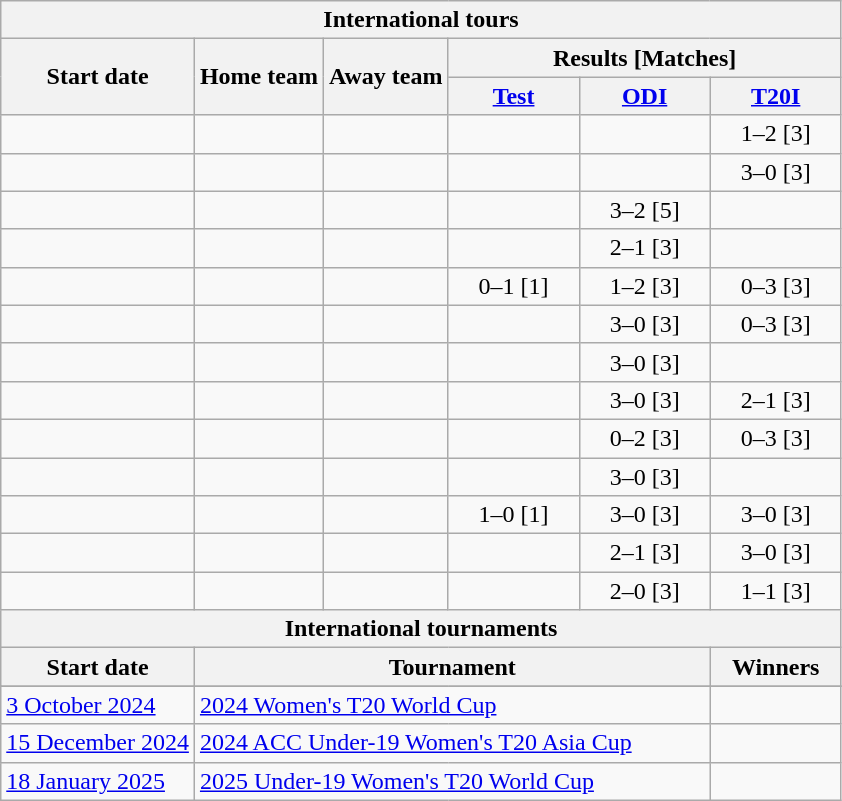<table class="wikitable" style="text-align:center; white-space:nowrap">
<tr>
<th scope=colgroup colspan=6>International tours</th>
</tr>
<tr>
<th scope=col rowspan=2>Start date</th>
<th scope=col rowspan=2>Home team</th>
<th scope=col rowspan=2>Away team</th>
<th scope=colgroup colspan=3>Results [Matches]</th>
</tr>
<tr>
<th scope=col width=80><a href='#'>Test</a></th>
<th scope=col width=80><a href='#'>ODI</a></th>
<th scope=col width=80><a href='#'>T20I</a></th>
</tr>
<tr>
<td style="text-align:left"><a href='#'></a></td>
<td style="text-align:left"></td>
<td style="text-align:left"></td>
<td></td>
<td></td>
<td>1–2 [3]</td>
</tr>
<tr>
<td style="text-align:left"><a href='#'></a></td>
<td style="text-align:left"></td>
<td style="text-align:left"></td>
<td></td>
<td></td>
<td>3–0 [3]</td>
</tr>
<tr>
<td style="text-align:left"><a href='#'></a></td>
<td style="text-align:left"></td>
<td style="text-align:left"></td>
<td></td>
<td>3–2 [5]</td>
<td></td>
</tr>
<tr>
<td style="text-align:left"><a href='#'></a></td>
<td style="text-align:left"></td>
<td style="text-align:left"></td>
<td></td>
<td>2–1 [3]</td>
<td></td>
</tr>
<tr>
<td style="text-align:left"><a href='#'></a></td>
<td style="text-align:left"></td>
<td style="text-align:left"></td>
<td>0–1 [1]</td>
<td>1–2 [3]</td>
<td>0–3 [3]</td>
</tr>
<tr>
<td style="text-align:left"><a href='#'></a></td>
<td style="text-align:left"></td>
<td style="text-align:left"></td>
<td></td>
<td>3–0 [3]</td>
<td>0–3 [3]</td>
</tr>
<tr>
<td style="text-align:left"><a href='#'></a></td>
<td style="text-align:left"></td>
<td style="text-align:left"></td>
<td></td>
<td>3–0 [3]</td>
<td></td>
</tr>
<tr>
<td style="text-align:left"><a href='#'></a></td>
<td style="text-align:left"></td>
<td style="text-align:left"></td>
<td></td>
<td>3–0 [3]</td>
<td>2–1 [3]</td>
</tr>
<tr>
<td style="text-align:left"><a href='#'></a></td>
<td style="text-align:left"></td>
<td style="text-align:left"></td>
<td></td>
<td>0–2 [3]</td>
<td>0–3 [3]</td>
</tr>
<tr>
<td style="text-align:left"><a href='#'></a></td>
<td style="text-align:left"></td>
<td style="text-align:left"></td>
<td></td>
<td>3–0 [3]</td>
<td></td>
</tr>
<tr>
<td style="text-align:left"><a href='#'></a></td>
<td style="text-align:left"></td>
<td style="text-align:left"></td>
<td>1–0 [1]</td>
<td>3–0 [3]</td>
<td>3–0 [3]</td>
</tr>
<tr>
<td style="text-align:left"><a href='#'></a></td>
<td style="text-align:left"></td>
<td style="text-align:left"></td>
<td></td>
<td>2–1 [3]</td>
<td>3–0 [3]</td>
</tr>
<tr>
<td style="text-align:left"><a href='#'></a></td>
<td style="text-align:left"></td>
<td style="text-align:left"></td>
<td></td>
<td>2–0 [3]</td>
<td>1–1 [3]</td>
</tr>
<tr>
<th scope=colgroup colspan=6>International tournaments</th>
</tr>
<tr>
<th scope=col>Start date</th>
<th scope=colgroup colspan=4>Tournament</th>
<th scope=col>Winners</th>
</tr>
<tr>
</tr>
<tr style="text-align:left">
<td><a href='#'>3 October 2024</a></td>
<td colspan="4"> <a href='#'>2024 Women's T20 World Cup</a></td>
<td></td>
</tr>
<tr style="text-align:left">
<td><a href='#'>15 December 2024</a></td>
<td colspan="4"> <a href='#'>2024 ACC Under-19 Women's T20 Asia Cup</a></td>
<td></td>
</tr>
<tr style="text-align:left">
<td><a href='#'>18 January 2025</a></td>
<td colspan="4"> <a href='#'>2025 Under-19 Women's T20 World Cup</a></td>
<td></td>
</tr>
</table>
